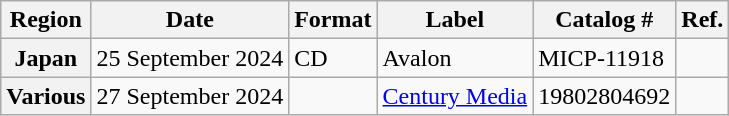<table class="wikitable plainrowheaders">
<tr>
<th scope="col">Region</th>
<th scope="col">Date</th>
<th scope="col">Format</th>
<th scope="col">Label</th>
<th scope="col">Catalog #</th>
<th scope="col">Ref.</th>
</tr>
<tr>
<th scope="row">Japan</th>
<td>25 September 2024</td>
<td>CD</td>
<td>Avalon</td>
<td>MICP-11918</td>
<td></td>
</tr>
<tr>
<th scope="row">Various</th>
<td>27 September 2024</td>
<td></td>
<td><a href='#'>Century Media</a></td>
<td>19802804692</td>
<td></td>
</tr>
</table>
